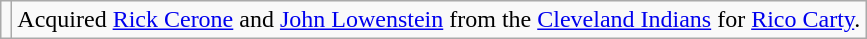<table class="wikitable">
<tr>
<td></td>
<td>Acquired <a href='#'>Rick Cerone</a> and <a href='#'>John Lowenstein</a> from the <a href='#'>Cleveland Indians</a> for <a href='#'>Rico Carty</a>.</td>
</tr>
</table>
